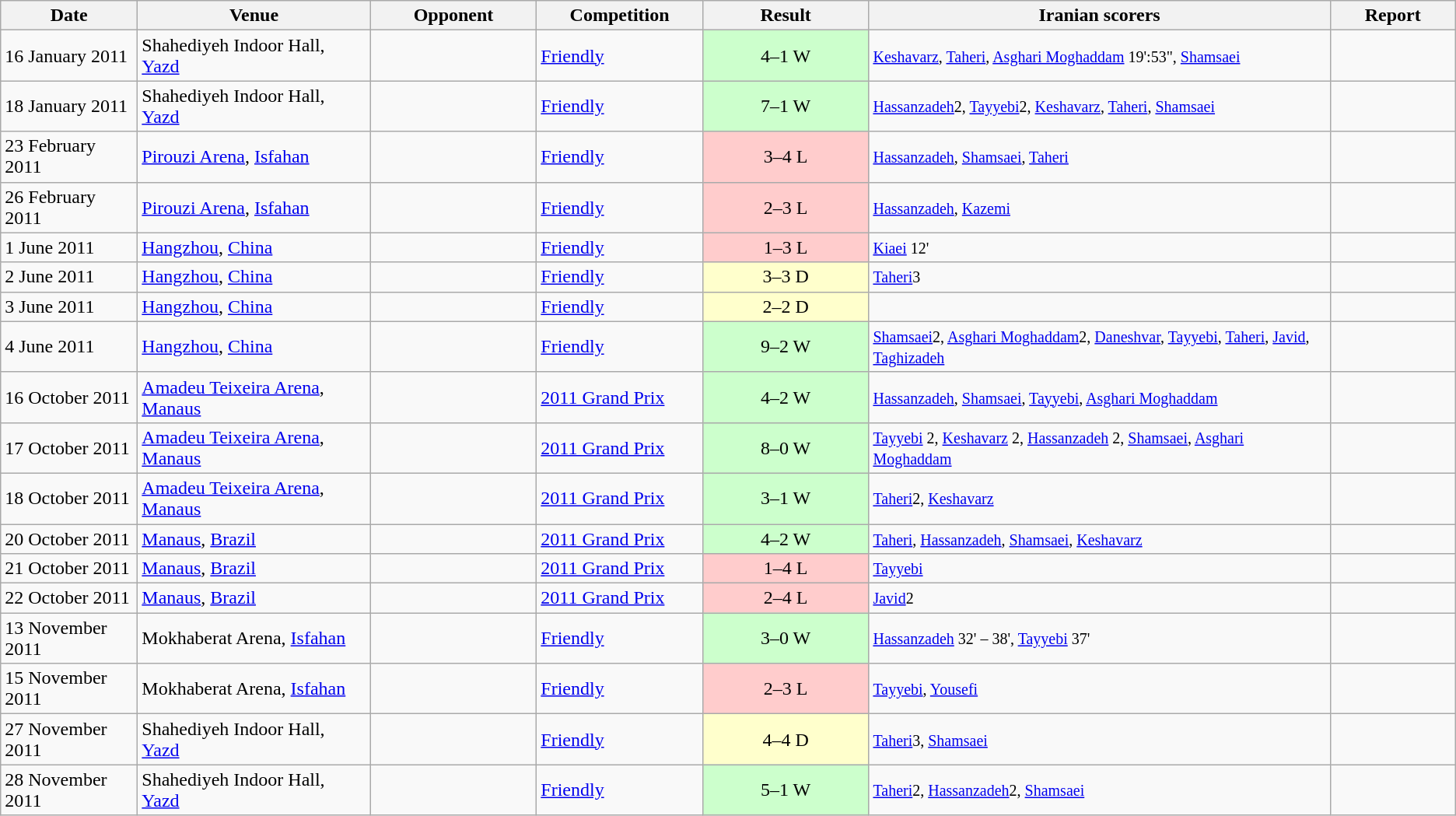<table class="wikitable">
<tr>
<th width=110>Date</th>
<th>Venue</th>
<th width=135>Opponent</th>
<th width=135>Competition</th>
<th width=135>Result</th>
<th>Iranian scorers</th>
<th width=100>Report</th>
</tr>
<tr>
<td>16 January 2011</td>
<td> Shahediyeh Indoor Hall, <a href='#'>Yazd</a></td>
<td></td>
<td><a href='#'>Friendly</a></td>
<td bgcolor=#ccffcc align=center>4–1 W</td>
<td><small> <a href='#'>Keshavarz</a>, <a href='#'>Taheri</a>, <a href='#'>Asghari Moghaddam</a> 19':53", <a href='#'>Shamsaei</a> </small></td>
<td align=center></td>
</tr>
<tr>
<td>18 January 2011</td>
<td> Shahediyeh Indoor Hall, <a href='#'>Yazd</a></td>
<td></td>
<td><a href='#'>Friendly</a></td>
<td bgcolor=#ccffcc align=center>7–1 W</td>
<td><small> <a href='#'>Hassanzadeh</a>2, <a href='#'>Tayyebi</a>2, <a href='#'>Keshavarz</a>, <a href='#'>Taheri</a>, <a href='#'>Shamsaei</a> </small></td>
<td align=center></td>
</tr>
<tr>
<td>23 February 2011</td>
<td> <a href='#'>Pirouzi Arena</a>, <a href='#'>Isfahan</a></td>
<td></td>
<td><a href='#'>Friendly</a></td>
<td bgcolor=#FFCCCC align=center>3–4 L</td>
<td><small> <a href='#'>Hassanzadeh</a>, <a href='#'>Shamsaei</a>, <a href='#'>Taheri</a> </small></td>
<td align=center></td>
</tr>
<tr>
<td>26 February 2011</td>
<td> <a href='#'>Pirouzi Arena</a>, <a href='#'>Isfahan</a></td>
<td></td>
<td><a href='#'>Friendly</a></td>
<td bgcolor=#FFCCCC align=center>2–3 L</td>
<td><small> <a href='#'>Hassanzadeh</a>, <a href='#'>Kazemi</a> </small></td>
<td align=center></td>
</tr>
<tr>
<td>1 June 2011</td>
<td> <a href='#'>Hangzhou</a>, <a href='#'>China</a></td>
<td></td>
<td><a href='#'>Friendly</a></td>
<td bgcolor=#FFCCCC align=center>1–3 L</td>
<td><small> <a href='#'>Kiaei</a> 12' </small></td>
<td align=center></td>
</tr>
<tr>
<td>2 June 2011</td>
<td> <a href='#'>Hangzhou</a>, <a href='#'>China</a></td>
<td></td>
<td><a href='#'>Friendly</a></td>
<td bgcolor=#FFFFCC align=center>3–3 D</td>
<td><small> <a href='#'>Taheri</a>3 </small></td>
<td align=center></td>
</tr>
<tr>
<td>3 June 2011</td>
<td> <a href='#'>Hangzhou</a>, <a href='#'>China</a></td>
<td></td>
<td><a href='#'>Friendly</a></td>
<td bgcolor=#FFFFCC align=center>2–2 D</td>
<td></td>
<td align=center></td>
</tr>
<tr>
<td>4 June 2011</td>
<td> <a href='#'>Hangzhou</a>, <a href='#'>China</a></td>
<td></td>
<td><a href='#'>Friendly</a></td>
<td bgcolor=#ccffcc align=center>9–2 W</td>
<td><small> <a href='#'>Shamsaei</a>2, <a href='#'>Asghari Moghaddam</a>2, <a href='#'>Daneshvar</a>, <a href='#'>Tayyebi</a>, <a href='#'>Taheri</a>, <a href='#'>Javid</a>, <a href='#'>Taghizadeh</a> </small></td>
<td align=center></td>
</tr>
<tr>
<td>16 October 2011</td>
<td> <a href='#'>Amadeu Teixeira Arena</a>, <a href='#'>Manaus</a></td>
<td></td>
<td><a href='#'>2011 Grand Prix</a></td>
<td bgcolor=#ccffcc align=center>4–2 W</td>
<td><small> <a href='#'>Hassanzadeh</a>, <a href='#'>Shamsaei</a>, <a href='#'>Tayyebi</a>, <a href='#'>Asghari Moghaddam</a> </small></td>
<td align=center></td>
</tr>
<tr>
<td>17 October 2011</td>
<td> <a href='#'>Amadeu Teixeira Arena</a>, <a href='#'>Manaus</a></td>
<td></td>
<td><a href='#'>2011 Grand Prix</a></td>
<td bgcolor=#ccffcc align=center>8–0 W</td>
<td><small> <a href='#'>Tayyebi</a> 2, <a href='#'>Keshavarz</a> 2, <a href='#'>Hassanzadeh</a> 2, <a href='#'>Shamsaei</a>, <a href='#'>Asghari Moghaddam</a> </small></td>
<td align=center></td>
</tr>
<tr>
<td>18 October 2011</td>
<td> <a href='#'>Amadeu Teixeira Arena</a>, <a href='#'>Manaus</a></td>
<td></td>
<td><a href='#'>2011 Grand Prix</a></td>
<td bgcolor=#ccffcc align=center>3–1 W</td>
<td><small> <a href='#'>Taheri</a>2, <a href='#'>Keshavarz</a> </small></td>
<td align=center></td>
</tr>
<tr>
<td>20 October 2011</td>
<td> <a href='#'>Manaus</a>, <a href='#'>Brazil</a></td>
<td></td>
<td><a href='#'>2011 Grand Prix</a></td>
<td bgcolor=#ccffcc align=center>4–2 W</td>
<td><small> <a href='#'>Taheri</a>, <a href='#'>Hassanzadeh</a>, <a href='#'>Shamsaei</a>, <a href='#'>Keshavarz</a> </small></td>
<td align=center></td>
</tr>
<tr>
<td>21 October 2011</td>
<td> <a href='#'>Manaus</a>, <a href='#'>Brazil</a></td>
<td></td>
<td><a href='#'>2011 Grand Prix</a></td>
<td bgcolor=#FFCCCC align=center>1–4 L</td>
<td><small> <a href='#'>Tayyebi</a> </small></td>
<td align=center></td>
</tr>
<tr>
<td>22 October 2011</td>
<td> <a href='#'>Manaus</a>, <a href='#'>Brazil</a></td>
<td></td>
<td><a href='#'>2011 Grand Prix</a></td>
<td bgcolor=#FFCCCC align=center>2–4 L</td>
<td><small> <a href='#'>Javid</a>2</small></td>
<td align=center></td>
</tr>
<tr>
<td>13 November 2011</td>
<td> Mokhaberat Arena, <a href='#'>Isfahan</a></td>
<td></td>
<td><a href='#'>Friendly</a></td>
<td bgcolor=#ccffcc align=center>3–0 W</td>
<td><small> <a href='#'>Hassanzadeh</a> 32' – 38', <a href='#'>Tayyebi</a> 37' </small></td>
<td align=center></td>
</tr>
<tr>
<td>15 November 2011</td>
<td> Mokhaberat Arena, <a href='#'>Isfahan</a></td>
<td></td>
<td><a href='#'>Friendly</a></td>
<td bgcolor=#FFCCCC align=center>2–3 L</td>
<td><small> <a href='#'>Tayyebi</a>, <a href='#'>Yousefi</a> </small></td>
<td align=center></td>
</tr>
<tr>
<td>27 November 2011</td>
<td> Shahediyeh Indoor Hall, <a href='#'>Yazd</a></td>
<td></td>
<td><a href='#'>Friendly</a></td>
<td bgcolor=#FFFFCC align=center>4–4 D</td>
<td><small> <a href='#'>Taheri</a>3, <a href='#'>Shamsaei</a> </small></td>
<td align=center></td>
</tr>
<tr>
<td>28 November 2011</td>
<td> Shahediyeh Indoor Hall, <a href='#'>Yazd</a></td>
<td></td>
<td><a href='#'>Friendly</a></td>
<td bgcolor=#ccffcc align=center>5–1 W</td>
<td><small> <a href='#'>Taheri</a>2, <a href='#'>Hassanzadeh</a>2, <a href='#'>Shamsaei</a> </small></td>
<td align=center></td>
</tr>
</table>
